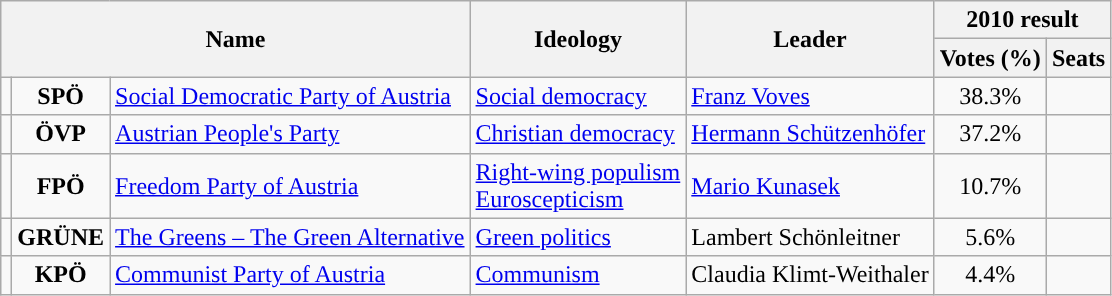<table class="wikitable">
<tr>
<th rowspan="2" colspan="3">Name</th>
<th rowspan="2">Ideology</th>
<th rowspan="2">Leader</th>
<th colspan="2">2010 result</th>
</tr>
<tr>
<th>Votes (%)</th>
<th>Seats</th>
</tr>
<tr>
<td style="background:"></td>
<td style="text-align:center;"><strong>SPÖ</strong></td>
<td><a href='#'>Social Democratic Party of Austria</a><br></td>
<td><a href='#'>Social democracy</a></td>
<td><a href='#'>Franz Voves</a></td>
<td style="text-align:center;">38.3%</td>
<td></td>
</tr>
<tr>
<td style="background:"></td>
<td style="text-align:center;"><strong>ÖVP</strong></td>
<td><a href='#'>Austrian People's Party</a><br></td>
<td><a href='#'>Christian democracy</a></td>
<td><a href='#'>Hermann Schützenhöfer</a></td>
<td style="text-align:center;">37.2%</td>
<td></td>
</tr>
<tr>
<td style="background:"></td>
<td style="text-align:center;"><strong>FPÖ</strong></td>
<td><a href='#'>Freedom Party of Austria</a><br></td>
<td><a href='#'>Right-wing populism</a><br><a href='#'>Euroscepticism</a></td>
<td><a href='#'>Mario Kunasek</a></td>
<td style="text-align:center;">10.7%</td>
<td></td>
</tr>
<tr>
<td style="background:"></td>
<td style="text-align:center;"><strong>GRÜNE</strong></td>
<td><a href='#'>The Greens – The Green Alternative</a><br></td>
<td><a href='#'>Green politics</a></td>
<td>Lambert Schönleitner</td>
<td style="text-align:center;">5.6%</td>
<td></td>
</tr>
<tr>
<td style="background:"></td>
<td style="text-align:center;"><strong>KPÖ</strong></td>
<td><a href='#'>Communist Party of Austria</a><br></td>
<td><a href='#'>Communism</a></td>
<td>Claudia Klimt-Weithaler</td>
<td style="text-align:center;">4.4%</td>
<td></td>
</tr>
</table>
